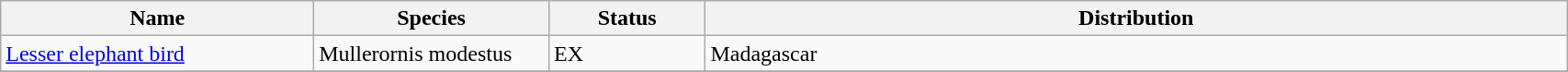<table class="wikitable" style="width:90%">
<tr>
<th style="width:20%">Name</th>
<th style="width:15%">Species</th>
<th style="width:10%">Status</th>
<th>Distribution</th>
</tr>
<tr>
<td><a href='#'>Lesser elephant bird</a></td>
<td>Mullerornis modestus</td>
<td>EX</td>
<td>Madagascar</td>
</tr>
<tr>
</tr>
</table>
